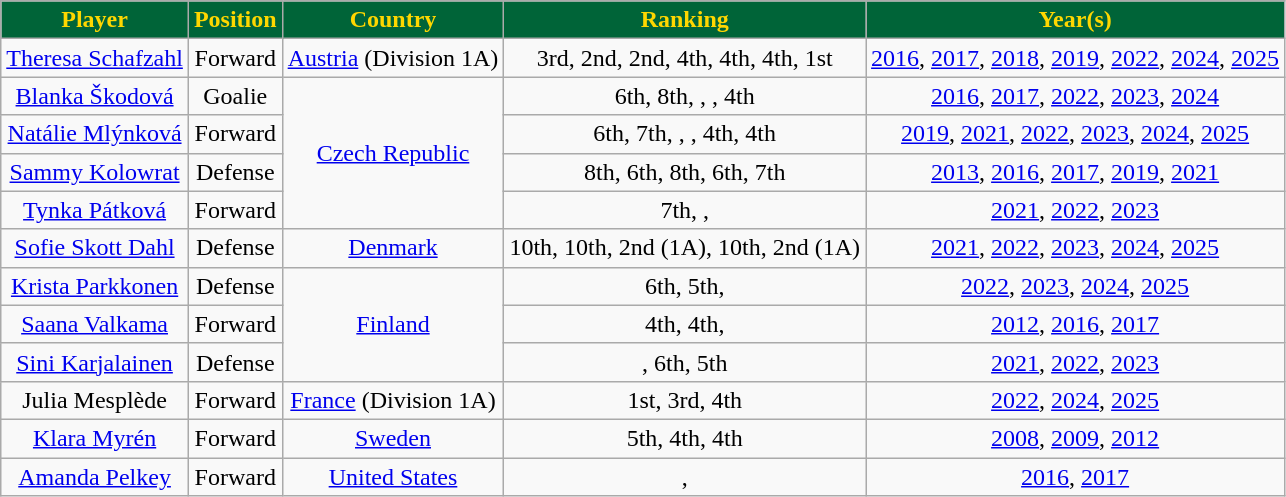<table class="wikitable sortable" style="text-align:center;">
<tr style="text-align:center; background:#006438; color:gold;">
<td><strong>Player</strong></td>
<td><strong>Position</strong></td>
<td><strong>Country</strong></td>
<td><strong>Ranking</strong></td>
<td><strong>Year(s)</strong></td>
</tr>
<tr>
<td><a href='#'>Theresa Schafzahl</a></td>
<td>Forward</td>
<td><a href='#'>Austria</a> (Division 1A)</td>
<td>3rd, 2nd, 2nd, 4th, 4th, 4th, 1st</td>
<td><a href='#'>2016</a>, <a href='#'>2017</a>, <a href='#'>2018</a>, <a href='#'>2019</a>, <a href='#'>2022</a>, <a href='#'>2024</a>, <a href='#'>2025</a></td>
</tr>
<tr>
<td><a href='#'>Blanka Škodová</a></td>
<td>Goalie</td>
<td rowspan="4"><a href='#'>Czech Republic</a></td>
<td>6th, 8th, , , 4th</td>
<td><a href='#'>2016</a>, <a href='#'>2017</a>, <a href='#'>2022</a>, <a href='#'>2023</a>, <a href='#'>2024</a></td>
</tr>
<tr>
<td><a href='#'>Natálie Mlýnková</a></td>
<td>Forward</td>
<td>6th, 7th, , , 4th, 4th</td>
<td><a href='#'>2019</a>, <a href='#'>2021</a>, <a href='#'>2022</a>, <a href='#'>2023</a>, <a href='#'>2024</a>, <a href='#'>2025</a></td>
</tr>
<tr>
<td><a href='#'>Sammy Kolowrat</a></td>
<td>Defense</td>
<td>8th, 6th, 8th, 6th, 7th</td>
<td><a href='#'>2013</a>, <a href='#'>2016</a>, <a href='#'>2017</a>, <a href='#'>2019</a>, <a href='#'>2021</a></td>
</tr>
<tr>
<td><a href='#'>Tynka Pátková</a></td>
<td>Forward</td>
<td>7th, , </td>
<td><a href='#'>2021</a>, <a href='#'>2022</a>, <a href='#'>2023</a></td>
</tr>
<tr>
<td><a href='#'>Sofie Skott Dahl</a></td>
<td>Defense</td>
<td><a href='#'>Denmark</a></td>
<td>10th, 10th, 2nd (1A), 10th, 2nd (1A)</td>
<td><a href='#'>2021</a>, <a href='#'>2022</a>, <a href='#'>2023</a>, <a href='#'>2024</a>, <a href='#'>2025</a></td>
</tr>
<tr>
<td><a href='#'>Krista Parkkonen</a></td>
<td>Defense</td>
<td rowspan="3"><a href='#'>Finland</a></td>
<td>6th, 5th, </td>
<td><a href='#'>2022</a>, <a href='#'>2023</a>, <a href='#'>2024</a>, <a href='#'>2025</a></td>
</tr>
<tr>
<td><a href='#'>Saana Valkama</a></td>
<td>Forward</td>
<td>4th, 4th, </td>
<td><a href='#'>2012</a>, <a href='#'>2016</a>, <a href='#'>2017</a></td>
</tr>
<tr>
<td><a href='#'>Sini Karjalainen</a></td>
<td>Defense</td>
<td>, 6th, 5th</td>
<td><a href='#'>2021</a>, <a href='#'>2022</a>, <a href='#'>2023</a></td>
</tr>
<tr>
<td>Julia Mesplède</td>
<td>Forward</td>
<td><a href='#'>France</a> (Division 1A)</td>
<td>1st, 3rd, 4th</td>
<td><a href='#'>2022</a>, <a href='#'>2024</a>, <a href='#'>2025</a></td>
</tr>
<tr>
<td><a href='#'>Klara Myrén</a></td>
<td>Forward</td>
<td><a href='#'>Sweden</a></td>
<td>5th, 4th, 4th</td>
<td><a href='#'>2008</a>, <a href='#'>2009</a>, <a href='#'>2012</a></td>
</tr>
<tr>
<td><a href='#'>Amanda Pelkey</a></td>
<td>Forward</td>
<td><a href='#'>United States</a></td>
<td>, </td>
<td><a href='#'>2016</a>, <a href='#'>2017</a></td>
</tr>
</table>
